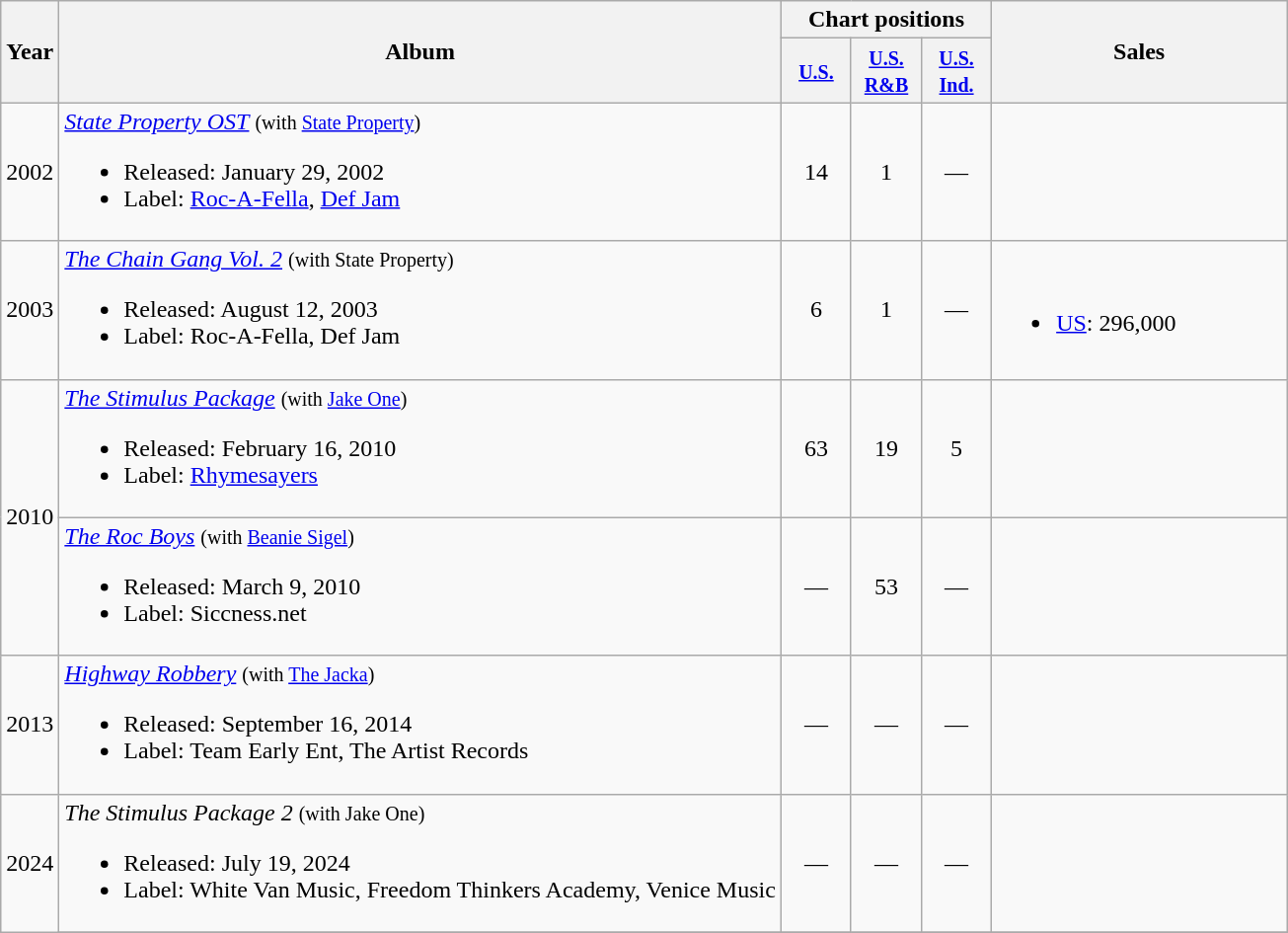<table class="wikitable">
<tr>
<th rowspan="2">Year</th>
<th rowspan="2">Album</th>
<th colspan="3">Chart positions</th>
<th scope="col" rowspan="2" style="width:12em;">Sales</th>
</tr>
<tr>
<th style="text-align:center; width:40px;"><small><a href='#'>U.S.</a></small></th>
<th style="text-align:center; width:40px;"><small><a href='#'>U.S. R&B</a></small></th>
<th style="text-align:center; width:40px;"><small><a href='#'>U.S. Ind.</a></small></th>
</tr>
<tr>
<td>2002</td>
<td><em><a href='#'>State Property OST</a></em> <small>(with <a href='#'>State Property</a>)</small><br><ul><li>Released: January 29, 2002</li><li>Label: <a href='#'>Roc-A-Fella</a>, <a href='#'>Def Jam</a></li></ul></td>
<td style="text-align:center;">14</td>
<td style="text-align:center;">1</td>
<td style="text-align:center;">—</td>
<td></td>
</tr>
<tr>
<td>2003</td>
<td><em><a href='#'>The Chain Gang Vol. 2</a></em> <small>(with State Property)</small><br><ul><li>Released: August 12, 2003</li><li>Label: Roc-A-Fella, Def Jam</li></ul></td>
<td style="text-align:center;">6</td>
<td style="text-align:center;">1</td>
<td style="text-align:center;">—</td>
<td><br><ul><li><a href='#'>US</a>: 296,000</li></ul></td>
</tr>
<tr>
<td style="text-align:center;" rowspan="2">2010</td>
<td><em><a href='#'>The Stimulus Package</a></em> <small>(with <a href='#'>Jake One</a>)</small><br><ul><li>Released: February 16, 2010</li><li>Label: <a href='#'>Rhymesayers</a></li></ul></td>
<td style="text-align:center;">63</td>
<td style="text-align:center;">19</td>
<td style="text-align:center;">5</td>
<td></td>
</tr>
<tr>
<td><em><a href='#'>The Roc Boys</a></em> <small>(with <a href='#'>Beanie Sigel</a>)</small><br><ul><li>Released: March 9, 2010</li><li>Label: Siccness.net</li></ul></td>
<td style="text-align:center;">—</td>
<td style="text-align:center;">53</td>
<td style="text-align:center;">—</td>
<td></td>
</tr>
<tr>
<td>2013</td>
<td><em><a href='#'>Highway Robbery</a></em> <small>(with <a href='#'>The Jacka</a>)</small><br><ul><li>Released: September 16, 2014</li><li>Label: Team Early Ent, The Artist Records</li></ul></td>
<td style="text-align:center;">—</td>
<td style="text-align:center;">—</td>
<td style="text-align:center;">—</td>
<td></td>
</tr>
<tr>
<td style="text-align:center;" rowspan="2">2024</td>
<td><em>The Stimulus Package 2</em> <small>(with Jake One)</small><br><ul><li>Released: July 19, 2024</li><li>Label: White Van Music, Freedom Thinkers Academy, Venice Music</li></ul></td>
<td style="text-align:center;">—</td>
<td style="text-align:center;">—</td>
<td style="text-align:center;">—</td>
<td></td>
</tr>
<tr>
</tr>
</table>
